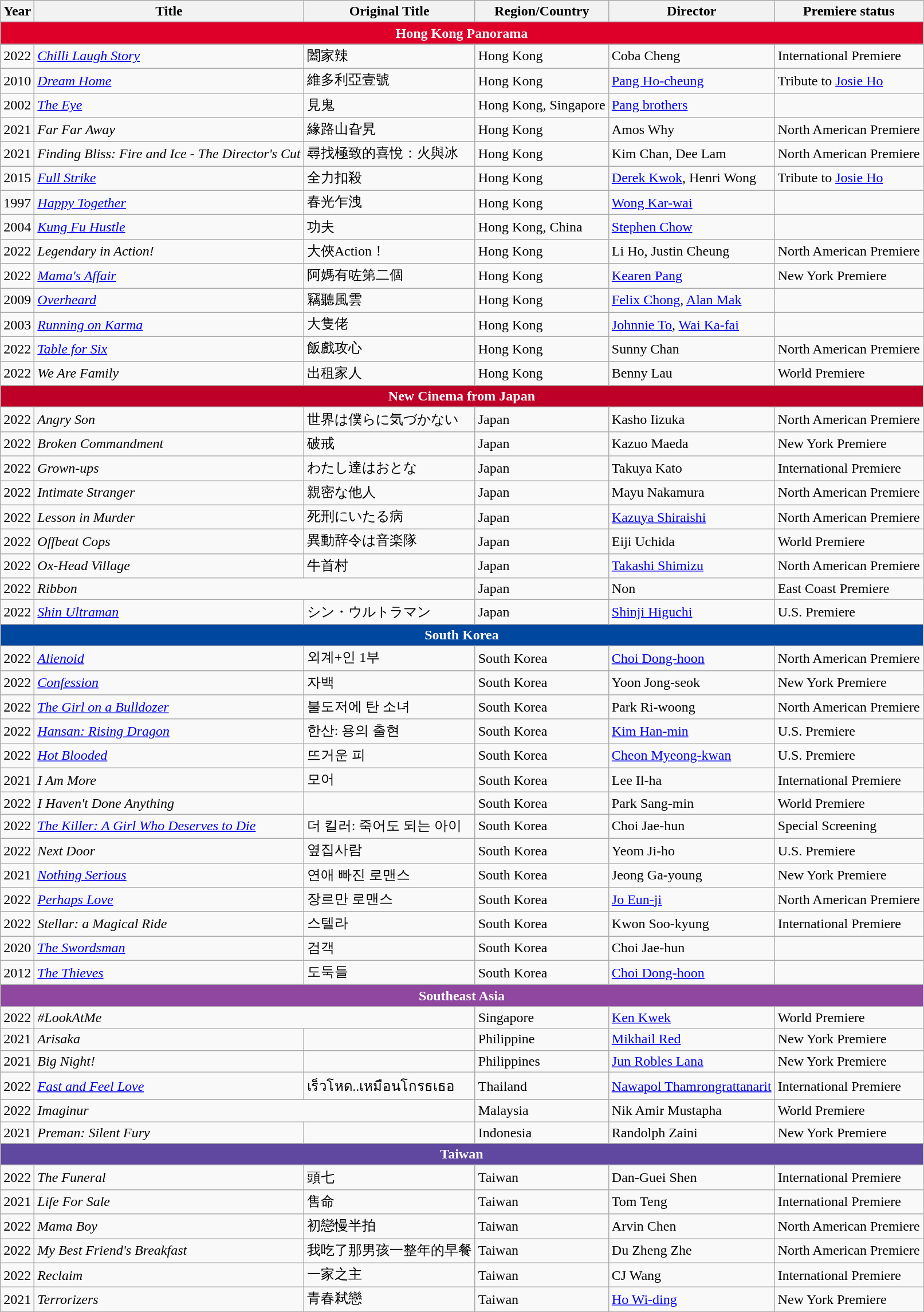<table class="wikitable">
<tr>
<th>Year</th>
<th>Title</th>
<th>Original Title</th>
<th>Region/Country</th>
<th>Director</th>
<th>Premiere status</th>
</tr>
<tr>
<th colspan="6" style="background:#de0029;color:white;"><strong>Hong Kong Panorama</strong></th>
</tr>
<tr>
<td>2022</td>
<td><em><a href='#'>Chilli Laugh Story</a></em></td>
<td>闔家辣</td>
<td>Hong Kong</td>
<td>Coba Cheng</td>
<td>International Premiere</td>
</tr>
<tr>
<td>2010</td>
<td><em><a href='#'>Dream Home</a></em></td>
<td>維多利亞壹號</td>
<td>Hong Kong</td>
<td><a href='#'>Pang Ho-cheung</a></td>
<td>Tribute to <a href='#'>Josie Ho</a></td>
</tr>
<tr>
<td>2002</td>
<td><em><a href='#'>The Eye</a></em></td>
<td>見鬼</td>
<td>Hong Kong, Singapore</td>
<td><a href='#'>Pang brothers</a></td>
<td></td>
</tr>
<tr>
<td>2021</td>
<td><em>Far Far Away</em></td>
<td>緣路山旮旯</td>
<td>Hong Kong</td>
<td>Amos Why</td>
<td>North American Premiere</td>
</tr>
<tr>
<td>2021</td>
<td><em>Finding Bliss: Fire and Ice - The Director's Cut</em></td>
<td>尋找極致的喜悅：火與冰</td>
<td>Hong Kong</td>
<td>Kim Chan, Dee Lam</td>
<td>North American Premiere</td>
</tr>
<tr>
<td>2015</td>
<td><em><a href='#'>Full Strike</a></em></td>
<td>全力扣殺</td>
<td>Hong Kong</td>
<td><a href='#'>Derek Kwok</a>, Henri Wong</td>
<td>Tribute to <a href='#'>Josie Ho</a></td>
</tr>
<tr>
<td>1997</td>
<td><em><a href='#'>Happy Together</a></em></td>
<td>春光乍洩</td>
<td>Hong Kong</td>
<td><a href='#'>Wong Kar-wai</a></td>
<td></td>
</tr>
<tr>
<td>2004</td>
<td><em><a href='#'>Kung Fu Hustle</a></em></td>
<td>功夫</td>
<td>Hong Kong, China</td>
<td><a href='#'>Stephen Chow</a></td>
<td></td>
</tr>
<tr>
<td>2022</td>
<td><em>Legendary in Action!</em></td>
<td>大俠Action！</td>
<td>Hong Kong</td>
<td>Li Ho, Justin Cheung</td>
<td>North American Premiere</td>
</tr>
<tr>
<td>2022</td>
<td><em><a href='#'>Mama's Affair</a></em></td>
<td>阿媽有咗第二個</td>
<td>Hong Kong</td>
<td><a href='#'>Kearen Pang</a></td>
<td>New York Premiere</td>
</tr>
<tr>
<td>2009</td>
<td><em><a href='#'>Overheard</a></em></td>
<td>竊聽風雲</td>
<td>Hong Kong</td>
<td><a href='#'>Felix Chong</a>, <a href='#'>Alan Mak</a></td>
<td></td>
</tr>
<tr>
<td>2003</td>
<td><em><a href='#'>Running on Karma</a></em></td>
<td>大隻佬</td>
<td>Hong Kong</td>
<td><a href='#'>Johnnie To</a>, <a href='#'>Wai Ka-fai</a></td>
<td></td>
</tr>
<tr>
<td>2022</td>
<td><em><a href='#'>Table for Six</a></em></td>
<td>飯戲攻心</td>
<td>Hong Kong</td>
<td>Sunny Chan</td>
<td>North American Premiere</td>
</tr>
<tr>
<td>2022</td>
<td><em>We Are Family</em></td>
<td>出租家人</td>
<td>Hong Kong</td>
<td>Benny Lau</td>
<td>World Premiere</td>
</tr>
<tr>
<th colspan="6" style="background:#be0029;color:white;"><strong>New Cinema from Japan</strong></th>
</tr>
<tr>
<td>2022</td>
<td><em>Angry Son</em></td>
<td>世界は僕らに気づかない</td>
<td>Japan</td>
<td>Kasho Iizuka</td>
<td>North American Premiere</td>
</tr>
<tr>
<td>2022</td>
<td><em>Broken Commandment</em></td>
<td>破戒</td>
<td>Japan</td>
<td>Kazuo Maeda</td>
<td>New York Premiere</td>
</tr>
<tr>
<td>2022</td>
<td><em>Grown-ups</em></td>
<td>わたし達はおとな</td>
<td>Japan</td>
<td>Takuya Kato</td>
<td>International Premiere</td>
</tr>
<tr>
<td>2022</td>
<td><em>Intimate Stranger</em></td>
<td>親密な他人</td>
<td>Japan</td>
<td>Mayu Nakamura</td>
<td>North American Premiere</td>
</tr>
<tr>
<td>2022</td>
<td><em>Lesson in Murder</em></td>
<td>死刑にいたる病</td>
<td>Japan</td>
<td><a href='#'>Kazuya Shiraishi</a></td>
<td>North American Premiere</td>
</tr>
<tr>
<td>2022</td>
<td><em>Offbeat Cops</em></td>
<td>異動辞令は音楽隊</td>
<td>Japan</td>
<td>Eiji Uchida</td>
<td>World Premiere</td>
</tr>
<tr>
<td>2022</td>
<td><em>Ox-Head Village</em></td>
<td>牛首村</td>
<td>Japan</td>
<td><a href='#'>Takashi Shimizu</a></td>
<td>North American Premiere</td>
</tr>
<tr>
<td>2022</td>
<td colspan=2><em>Ribbon</em></td>
<td>Japan</td>
<td>Non</td>
<td>East Coast Premiere</td>
</tr>
<tr>
<td>2022</td>
<td><em><a href='#'>Shin Ultraman</a></em></td>
<td>シン・ウルトラマン</td>
<td>Japan</td>
<td><a href='#'>Shinji Higuchi</a></td>
<td>U.S. Premiere</td>
</tr>
<tr>
<th colspan="6" style="background:#0047A0;color:white;"><strong>South Korea</strong></th>
</tr>
<tr>
<td>2022</td>
<td><em><a href='#'>Alienoid</a></em></td>
<td>외계+인 1부</td>
<td>South Korea</td>
<td><a href='#'>Choi Dong-hoon</a></td>
<td>North American Premiere</td>
</tr>
<tr>
<td>2022</td>
<td><em><a href='#'>Confession</a></em></td>
<td>자백</td>
<td>South Korea</td>
<td>Yoon Jong-seok</td>
<td>New York Premiere</td>
</tr>
<tr>
<td>2022</td>
<td><em><a href='#'>The Girl on a Bulldozer</a></em></td>
<td>불도저에 탄 소녀</td>
<td>South Korea</td>
<td>Park Ri-woong</td>
<td>North American Premiere</td>
</tr>
<tr>
<td>2022</td>
<td><em><a href='#'>Hansan: Rising Dragon</a></em></td>
<td>한산: 용의 출현</td>
<td>South Korea</td>
<td><a href='#'>Kim Han-min</a></td>
<td>U.S. Premiere</td>
</tr>
<tr>
<td>2022</td>
<td><em><a href='#'>Hot Blooded</a></em></td>
<td>뜨거운 피</td>
<td>South Korea</td>
<td><a href='#'>Cheon Myeong-kwan</a></td>
<td>U.S. Premiere</td>
</tr>
<tr>
<td>2021</td>
<td><em>I Am More</em></td>
<td>모어</td>
<td>South Korea</td>
<td>Lee Il-ha</td>
<td>International Premiere</td>
</tr>
<tr>
<td>2022</td>
<td><em>I Haven't Done Anything</em></td>
<td></td>
<td>South Korea</td>
<td>Park Sang-min</td>
<td>World Premiere</td>
</tr>
<tr>
<td>2022</td>
<td><em><a href='#'>The Killer: A Girl Who Deserves to Die</a></em></td>
<td>더 킬러: 죽어도 되는 아이</td>
<td>South Korea</td>
<td>Choi Jae-hun</td>
<td>Special Screening</td>
</tr>
<tr>
<td>2022</td>
<td><em>Next Door</em></td>
<td>옆집사람</td>
<td>South Korea</td>
<td>Yeom Ji-ho</td>
<td>U.S. Premiere</td>
</tr>
<tr>
<td>2021</td>
<td><em><a href='#'>Nothing Serious</a></em></td>
<td>연애 빠진 로맨스</td>
<td>South Korea</td>
<td>Jeong Ga-young</td>
<td>New York Premiere</td>
</tr>
<tr>
<td>2022</td>
<td><em><a href='#'>Perhaps Love</a></em></td>
<td>장르만 로맨스</td>
<td>South Korea</td>
<td><a href='#'>Jo Eun-ji</a></td>
<td>North American Premiere</td>
</tr>
<tr>
<td>2022</td>
<td><em>Stellar: a Magical Ride</em></td>
<td>스텔라</td>
<td>South Korea</td>
<td>Kwon Soo-kyung</td>
<td>International Premiere</td>
</tr>
<tr>
<td>2020</td>
<td><em><a href='#'>The Swordsman</a></em></td>
<td>검객</td>
<td>South Korea</td>
<td>Choi Jae-hun</td>
<td></td>
</tr>
<tr>
<td>2012</td>
<td><em><a href='#'>The Thieves</a></em></td>
<td>도둑들</td>
<td>South Korea</td>
<td><a href='#'>Choi Dong-hoon</a></td>
<td></td>
</tr>
<tr>
<th colspan="6" style="background:#9047A0;color:white;"><strong>Southeast Asia</strong></th>
</tr>
<tr>
<td>2022</td>
<td colspan=2><em>#LookAtMe</em></td>
<td>Singapore</td>
<td><a href='#'>Ken Kwek</a></td>
<td>World Premiere</td>
</tr>
<tr>
<td>2021</td>
<td><em>Arisaka</em></td>
<td></td>
<td>Philippine</td>
<td><a href='#'>Mikhail Red</a></td>
<td>New York Premiere</td>
</tr>
<tr>
<td>2021</td>
<td><em>Big Night!</em></td>
<td></td>
<td>Philippines</td>
<td><a href='#'>Jun Robles Lana</a></td>
<td>New York Premiere</td>
</tr>
<tr>
<td>2022</td>
<td><em><a href='#'>Fast and Feel Love</a></em></td>
<td>เร็วโหด..เหมือนโกรธเธอ</td>
<td>Thailand</td>
<td><a href='#'>Nawapol Thamrongrattanarit</a></td>
<td>International Premiere</td>
</tr>
<tr>
<td>2022</td>
<td colspan=2><em>Imaginur</em></td>
<td>Malaysia</td>
<td>Nik Amir Mustapha</td>
<td>World Premiere</td>
</tr>
<tr>
<td>2021</td>
<td><em>Preman: Silent Fury</em></td>
<td></td>
<td>Indonesia</td>
<td>Randolph Zaini</td>
<td>New York Premiere</td>
</tr>
<tr>
<th colspan="6" style="background:#6047A0;color:white;"><strong>Taiwan</strong></th>
</tr>
<tr>
<td>2022</td>
<td><em>The Funeral</em></td>
<td>頭七</td>
<td>Taiwan</td>
<td>Dan-Guei Shen</td>
<td>International Premiere</td>
</tr>
<tr>
<td>2021</td>
<td><em>Life For Sale</em></td>
<td>售命</td>
<td>Taiwan</td>
<td>Tom Teng</td>
<td>International Premiere</td>
</tr>
<tr>
<td>2022</td>
<td><em>Mama Boy</em></td>
<td>初戀慢半拍</td>
<td>Taiwan</td>
<td>Arvin Chen</td>
<td>North American Premiere</td>
</tr>
<tr>
<td>2022</td>
<td><em>My Best Friend's Breakfast</em></td>
<td>我吃了那男孩一整年的早餐</td>
<td>Taiwan</td>
<td>Du Zheng Zhe</td>
<td>North American Premiere</td>
</tr>
<tr>
<td>2022</td>
<td><em>Reclaim</em></td>
<td>一家之主</td>
<td>Taiwan</td>
<td>CJ Wang</td>
<td>International Premiere</td>
</tr>
<tr>
<td>2021</td>
<td><em>Terrorizers</em></td>
<td>青春弒戀</td>
<td>Taiwan</td>
<td><a href='#'>Ho Wi-ding</a></td>
<td>New York Premiere</td>
</tr>
<tr>
</tr>
</table>
